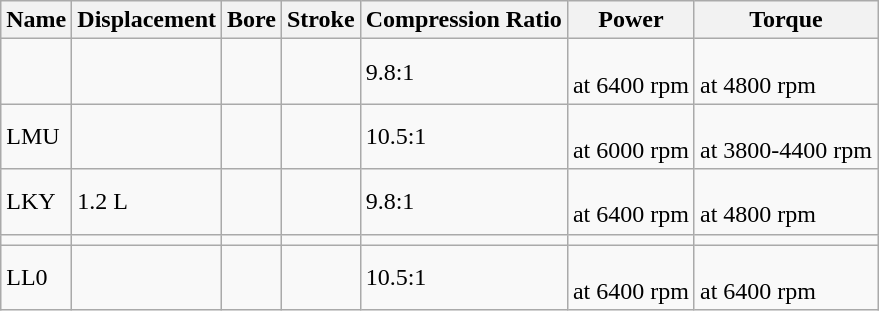<table class=wikitable>
<tr>
<th>Name</th>
<th>Displacement</th>
<th>Bore</th>
<th>Stroke</th>
<th>Compression Ratio</th>
<th>Power</th>
<th>Torque</th>
</tr>
<tr>
<td></td>
<td></td>
<td></td>
<td></td>
<td>9.8:1</td>
<td><br>at 6400 rpm</td>
<td><br>at 4800 rpm</td>
</tr>
<tr>
<td>LMU</td>
<td></td>
<td></td>
<td></td>
<td>10.5:1</td>
<td><br>at 6000 rpm</td>
<td><br>at 3800-4400 rpm</td>
</tr>
<tr>
<td>LKY</td>
<td>1.2 L</td>
<td></td>
<td></td>
<td>9.8:1</td>
<td><br>at 6400 rpm</td>
<td><br>at 4800 rpm</td>
</tr>
<tr>
<td></td>
<td></td>
<td></td>
<td></td>
<td></td>
<td></td>
<td></td>
</tr>
<tr>
<td>LL0</td>
<td></td>
<td></td>
<td></td>
<td>10.5:1</td>
<td><br>at 6400 rpm</td>
<td><br>at 6400 rpm</td>
</tr>
</table>
